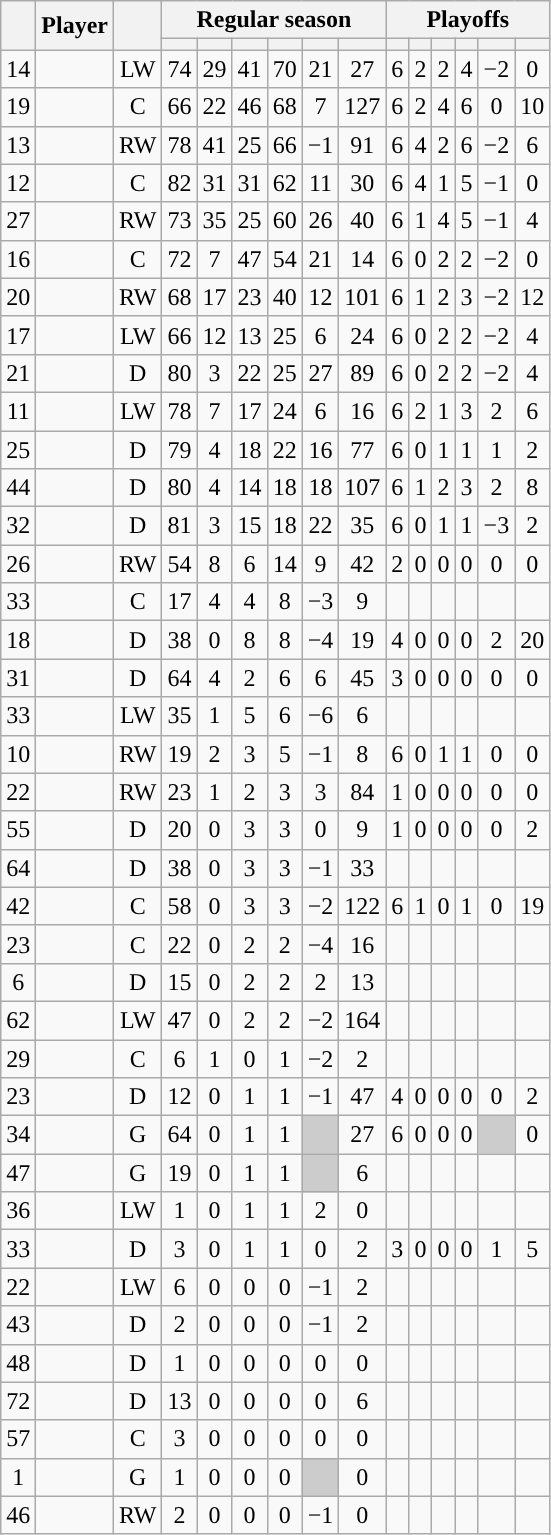<table class="wikitable sortable plainrowheaders" style="text-align:center;">
<tr>
<th scope="col" data-sort-type="number" rowspan="2"></th>
<th scope="col" rowspan="2">Player</th>
<th scope="col" rowspan="2"></th>
<th scope=colgroup colspan=6>Regular season</th>
<th scope=colgroup colspan=6>Playoffs</th>
</tr>
<tr>
<th scope="col" data-sort-type="number"></th>
<th scope="col" data-sort-type="number"></th>
<th scope="col" data-sort-type="number"></th>
<th scope="col" data-sort-type="number"></th>
<th scope="col" data-sort-type="number"></th>
<th scope="col" data-sort-type="number"></th>
<th scope="col" data-sort-type="number"></th>
<th scope="col" data-sort-type="number"></th>
<th scope="col" data-sort-type="number"></th>
<th scope="col" data-sort-type="number"></th>
<th scope="col" data-sort-type="number"></th>
<th scope="col" data-sort-type="number"></th>
</tr>
<tr>
<td scope="row">14</td>
<td align="left"></td>
<td>LW</td>
<td>74</td>
<td>29</td>
<td>41</td>
<td>70</td>
<td>21</td>
<td>27</td>
<td>6</td>
<td>2</td>
<td>2</td>
<td>4</td>
<td>−2</td>
<td>0</td>
</tr>
<tr>
<td scope="row">19</td>
<td align="left"></td>
<td>C</td>
<td>66</td>
<td>22</td>
<td>46</td>
<td>68</td>
<td>7</td>
<td>127</td>
<td>6</td>
<td>2</td>
<td>4</td>
<td>6</td>
<td>0</td>
<td>10</td>
</tr>
<tr>
<td scope="row">13</td>
<td align="left"></td>
<td>RW</td>
<td>78</td>
<td>41</td>
<td>25</td>
<td>66</td>
<td>−1</td>
<td>91</td>
<td>6</td>
<td>4</td>
<td>2</td>
<td>6</td>
<td>−2</td>
<td>6</td>
</tr>
<tr>
<td scope="row">12</td>
<td align="left"></td>
<td>C</td>
<td>82</td>
<td>31</td>
<td>31</td>
<td>62</td>
<td>11</td>
<td>30</td>
<td>6</td>
<td>4</td>
<td>1</td>
<td>5</td>
<td>−1</td>
<td>0</td>
</tr>
<tr>
<td scope="row">27</td>
<td align="left"></td>
<td>RW</td>
<td>73</td>
<td>35</td>
<td>25</td>
<td>60</td>
<td>26</td>
<td>40</td>
<td>6</td>
<td>1</td>
<td>4</td>
<td>5</td>
<td>−1</td>
<td>4</td>
</tr>
<tr>
<td scope="row">16</td>
<td align="left"></td>
<td>C</td>
<td>72</td>
<td>7</td>
<td>47</td>
<td>54</td>
<td>21</td>
<td>14</td>
<td>6</td>
<td>0</td>
<td>2</td>
<td>2</td>
<td>−2</td>
<td>0</td>
</tr>
<tr>
<td scope="row">20</td>
<td align="left"></td>
<td>RW</td>
<td>68</td>
<td>17</td>
<td>23</td>
<td>40</td>
<td>12</td>
<td>101</td>
<td>6</td>
<td>1</td>
<td>2</td>
<td>3</td>
<td>−2</td>
<td>12</td>
</tr>
<tr>
<td scope="row">17</td>
<td align="left"></td>
<td>LW</td>
<td>66</td>
<td>12</td>
<td>13</td>
<td>25</td>
<td>6</td>
<td>24</td>
<td>6</td>
<td>0</td>
<td>2</td>
<td>2</td>
<td>−2</td>
<td>4</td>
</tr>
<tr>
<td scope="row">21</td>
<td align="left"></td>
<td>D</td>
<td>80</td>
<td>3</td>
<td>22</td>
<td>25</td>
<td>27</td>
<td>89</td>
<td>6</td>
<td>0</td>
<td>2</td>
<td>2</td>
<td>−2</td>
<td>4</td>
</tr>
<tr>
<td scope="row">11</td>
<td align="left"></td>
<td>LW</td>
<td>78</td>
<td>7</td>
<td>17</td>
<td>24</td>
<td>6</td>
<td>16</td>
<td>6</td>
<td>2</td>
<td>1</td>
<td>3</td>
<td>2</td>
<td>6</td>
</tr>
<tr>
<td scope="row">25</td>
<td align="left"></td>
<td>D</td>
<td>79</td>
<td>4</td>
<td>18</td>
<td>22</td>
<td>16</td>
<td>77</td>
<td>6</td>
<td>0</td>
<td>1</td>
<td>1</td>
<td>1</td>
<td>2</td>
</tr>
<tr>
<td scope="row">44</td>
<td align="left"></td>
<td>D</td>
<td>80</td>
<td>4</td>
<td>14</td>
<td>18</td>
<td>18</td>
<td>107</td>
<td>6</td>
<td>1</td>
<td>2</td>
<td>3</td>
<td>2</td>
<td>8</td>
</tr>
<tr>
<td scope="row">32</td>
<td align="left"></td>
<td>D</td>
<td>81</td>
<td>3</td>
<td>15</td>
<td>18</td>
<td>22</td>
<td>35</td>
<td>6</td>
<td>0</td>
<td>1</td>
<td>1</td>
<td>−3</td>
<td>2</td>
</tr>
<tr>
<td scope="row">26</td>
<td align="left"></td>
<td>RW</td>
<td>54</td>
<td>8</td>
<td>6</td>
<td>14</td>
<td>9</td>
<td>42</td>
<td>2</td>
<td>0</td>
<td>0</td>
<td>0</td>
<td>0</td>
<td>0</td>
</tr>
<tr>
<td scope="row">33</td>
<td align="left"></td>
<td>C</td>
<td>17</td>
<td>4</td>
<td>4</td>
<td>8</td>
<td>−3</td>
<td>9</td>
<td></td>
<td></td>
<td></td>
<td></td>
<td></td>
<td></td>
</tr>
<tr>
<td scope="row">18</td>
<td align="left"></td>
<td>D</td>
<td>38</td>
<td>0</td>
<td>8</td>
<td>8</td>
<td>−4</td>
<td>19</td>
<td>4</td>
<td>0</td>
<td>0</td>
<td>0</td>
<td>2</td>
<td>20</td>
</tr>
<tr>
<td scope="row">31</td>
<td align="left"></td>
<td>D</td>
<td>64</td>
<td>4</td>
<td>2</td>
<td>6</td>
<td>6</td>
<td>45</td>
<td>3</td>
<td>0</td>
<td>0</td>
<td>0</td>
<td>0</td>
<td>0</td>
</tr>
<tr>
<td scope="row">33</td>
<td align="left"></td>
<td>LW</td>
<td>35</td>
<td>1</td>
<td>5</td>
<td>6</td>
<td>−6</td>
<td>6</td>
<td></td>
<td></td>
<td></td>
<td></td>
<td></td>
<td></td>
</tr>
<tr>
<td scope="row">10</td>
<td align="left"></td>
<td>RW</td>
<td>19</td>
<td>2</td>
<td>3</td>
<td>5</td>
<td>−1</td>
<td>8</td>
<td>6</td>
<td>0</td>
<td>1</td>
<td>1</td>
<td>0</td>
<td>0</td>
</tr>
<tr>
<td scope="row">22</td>
<td align="left"></td>
<td>RW</td>
<td>23</td>
<td>1</td>
<td>2</td>
<td>3</td>
<td>3</td>
<td>84</td>
<td>1</td>
<td>0</td>
<td>0</td>
<td>0</td>
<td>0</td>
<td>0</td>
</tr>
<tr>
<td scope="row">55</td>
<td align="left"></td>
<td>D</td>
<td>20</td>
<td>0</td>
<td>3</td>
<td>3</td>
<td>0</td>
<td>9</td>
<td>1</td>
<td>0</td>
<td>0</td>
<td>0</td>
<td>0</td>
<td>2</td>
</tr>
<tr>
<td scope="row">64</td>
<td align="left"></td>
<td>D</td>
<td>38</td>
<td>0</td>
<td>3</td>
<td>3</td>
<td>−1</td>
<td>33</td>
<td></td>
<td></td>
<td></td>
<td></td>
<td></td>
<td></td>
</tr>
<tr>
<td scope="row">42</td>
<td align="left"></td>
<td>C</td>
<td>58</td>
<td>0</td>
<td>3</td>
<td>3</td>
<td>−2</td>
<td>122</td>
<td>6</td>
<td>1</td>
<td>0</td>
<td>1</td>
<td>0</td>
<td>19</td>
</tr>
<tr>
<td scope="row">23</td>
<td align="left"></td>
<td>C</td>
<td>22</td>
<td>0</td>
<td>2</td>
<td>2</td>
<td>−4</td>
<td>16</td>
<td></td>
<td></td>
<td></td>
<td></td>
<td></td>
<td></td>
</tr>
<tr>
<td scope="row">6</td>
<td align="left"></td>
<td>D</td>
<td>15</td>
<td>0</td>
<td>2</td>
<td>2</td>
<td>2</td>
<td>13</td>
<td></td>
<td></td>
<td></td>
<td></td>
<td></td>
<td></td>
</tr>
<tr>
<td scope="row">62</td>
<td align="left"></td>
<td>LW</td>
<td>47</td>
<td>0</td>
<td>2</td>
<td>2</td>
<td>−2</td>
<td>164</td>
<td></td>
<td></td>
<td></td>
<td></td>
<td></td>
<td></td>
</tr>
<tr>
<td scope="row">29</td>
<td align="left"></td>
<td>C</td>
<td>6</td>
<td>1</td>
<td>0</td>
<td>1</td>
<td>−2</td>
<td>2</td>
<td></td>
<td></td>
<td></td>
<td></td>
<td></td>
<td></td>
</tr>
<tr>
<td scope="row">23</td>
<td align="left"></td>
<td>D</td>
<td>12</td>
<td>0</td>
<td>1</td>
<td>1</td>
<td>−1</td>
<td>47</td>
<td>4</td>
<td>0</td>
<td>0</td>
<td>0</td>
<td>0</td>
<td>2</td>
</tr>
<tr>
<td scope="row">34</td>
<td align="left"></td>
<td>G</td>
<td>64</td>
<td>0</td>
<td>1</td>
<td>1</td>
<td style="background:#ccc"></td>
<td>27</td>
<td>6</td>
<td>0</td>
<td>0</td>
<td>0</td>
<td style="background:#ccc"></td>
<td>0</td>
</tr>
<tr>
<td scope="row">47</td>
<td align="left"></td>
<td>G</td>
<td>19</td>
<td>0</td>
<td>1</td>
<td>1</td>
<td style="background:#ccc"></td>
<td>6</td>
<td></td>
<td></td>
<td></td>
<td></td>
<td></td>
<td></td>
</tr>
<tr>
<td scope="row">36</td>
<td align="left"></td>
<td>LW</td>
<td>1</td>
<td>0</td>
<td>1</td>
<td>1</td>
<td>2</td>
<td>0</td>
<td></td>
<td></td>
<td></td>
<td></td>
<td></td>
<td></td>
</tr>
<tr>
<td scope="row">33</td>
<td align="left"></td>
<td>D</td>
<td>3</td>
<td>0</td>
<td>1</td>
<td>1</td>
<td>0</td>
<td>2</td>
<td>3</td>
<td>0</td>
<td>0</td>
<td>0</td>
<td>1</td>
<td>5</td>
</tr>
<tr>
<td scope="row">22</td>
<td align="left"></td>
<td>LW</td>
<td>6</td>
<td>0</td>
<td>0</td>
<td>0</td>
<td>−1</td>
<td>2</td>
<td></td>
<td></td>
<td></td>
<td></td>
<td></td>
<td></td>
</tr>
<tr>
<td scope="row">43</td>
<td align="left"></td>
<td>D</td>
<td>2</td>
<td>0</td>
<td>0</td>
<td>0</td>
<td>−1</td>
<td>2</td>
<td></td>
<td></td>
<td></td>
<td></td>
<td></td>
<td></td>
</tr>
<tr>
<td scope="row">48</td>
<td align="left"></td>
<td>D</td>
<td>1</td>
<td>0</td>
<td>0</td>
<td>0</td>
<td>0</td>
<td>0</td>
<td></td>
<td></td>
<td></td>
<td></td>
<td></td>
<td></td>
</tr>
<tr>
<td scope="row">72</td>
<td align="left"></td>
<td>D</td>
<td>13</td>
<td>0</td>
<td>0</td>
<td>0</td>
<td>0</td>
<td>6</td>
<td></td>
<td></td>
<td></td>
<td></td>
<td></td>
<td></td>
</tr>
<tr>
<td scope="row">57</td>
<td align="left"></td>
<td>C</td>
<td>3</td>
<td>0</td>
<td>0</td>
<td>0</td>
<td>0</td>
<td>0</td>
<td></td>
<td></td>
<td></td>
<td></td>
<td></td>
<td></td>
</tr>
<tr>
<td scope="row">1</td>
<td align="left"></td>
<td>G</td>
<td>1</td>
<td>0</td>
<td>0</td>
<td>0</td>
<td style="background:#ccc"></td>
<td>0</td>
<td></td>
<td></td>
<td></td>
<td></td>
<td></td>
<td></td>
</tr>
<tr>
<td scope="row">46</td>
<td align="left"></td>
<td>RW</td>
<td>2</td>
<td>0</td>
<td>0</td>
<td>0</td>
<td>−1</td>
<td>0</td>
<td></td>
<td></td>
<td></td>
<td></td>
<td></td>
<td></td>
</tr>
</table>
